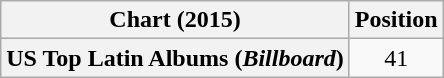<table class="wikitable plainrowheaders" style="text-align:center">
<tr>
<th scope="col">Chart (2015)</th>
<th scope="col">Position</th>
</tr>
<tr>
<th scope="row">US Top Latin Albums (<em>Billboard</em>)</th>
<td>41</td>
</tr>
</table>
